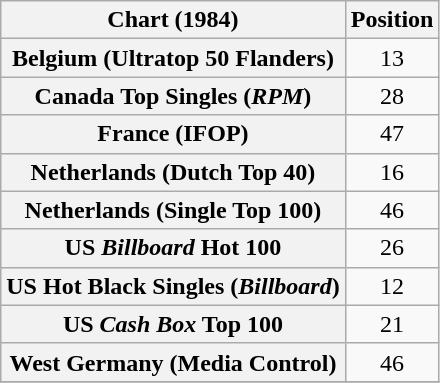<table class="wikitable sortable plainrowheaders" style="text-align:center">
<tr>
<th>Chart (1984)</th>
<th>Position</th>
</tr>
<tr>
<th scope="row">Belgium (Ultratop 50 Flanders)</th>
<td>13</td>
</tr>
<tr>
<th scope="row">Canada Top Singles (<em>RPM</em>)</th>
<td>28</td>
</tr>
<tr>
<th scope="row">France (IFOP)</th>
<td>47</td>
</tr>
<tr>
<th scope="row">Netherlands (Dutch Top 40)</th>
<td>16</td>
</tr>
<tr>
<th scope="row">Netherlands (Single Top 100)</th>
<td>46</td>
</tr>
<tr>
<th scope="row">US <em>Billboard</em> Hot 100</th>
<td>26</td>
</tr>
<tr>
<th scope="row">US Hot Black Singles (<em>Billboard</em>)</th>
<td>12</td>
</tr>
<tr>
<th scope="row">US <em>Cash Box</em> Top 100</th>
<td>21</td>
</tr>
<tr>
<th scope="row">West Germany (Media Control)</th>
<td>46</td>
</tr>
<tr>
</tr>
</table>
